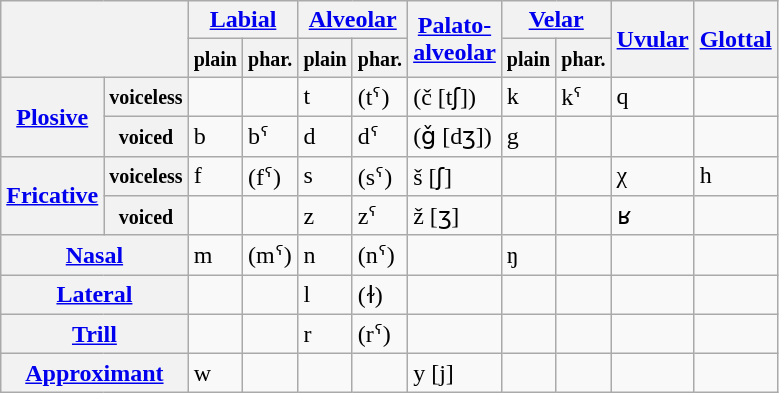<table class="wikitable">
<tr>
<th colspan="2" rowspan="2"></th>
<th colspan="2"><a href='#'>Labial</a></th>
<th colspan="2"><a href='#'>Alveolar</a></th>
<th rowspan="2"><a href='#'>Palato-<br>alveolar</a></th>
<th colspan="2"><a href='#'>Velar</a></th>
<th rowspan="2"><a href='#'>Uvular</a></th>
<th rowspan="2"><a href='#'>Glottal</a></th>
</tr>
<tr>
<th><small>plain</small></th>
<th><small>phar.</small></th>
<th><small>plain</small></th>
<th><small>phar.</small></th>
<th><small>plain</small></th>
<th><small>phar.</small></th>
</tr>
<tr>
<th rowspan="2"><a href='#'>Plosive</a></th>
<th><strong><small>voiceless</small></strong></th>
<td></td>
<td></td>
<td>t</td>
<td>(tˤ)</td>
<td>(č [tʃ])</td>
<td>k</td>
<td>kˤ</td>
<td>q</td>
<td></td>
</tr>
<tr>
<th><strong><small>voiced</small></strong></th>
<td>b</td>
<td>bˤ</td>
<td>d</td>
<td>dˤ</td>
<td>(ǧ [dʒ])</td>
<td>g</td>
<td></td>
<td></td>
<td></td>
</tr>
<tr>
<th rowspan="2"><a href='#'>Fricative</a></th>
<th><small>voiceless</small></th>
<td>f</td>
<td>(fˤ)</td>
<td>s</td>
<td>(sˤ)</td>
<td>š [ʃ]</td>
<td></td>
<td></td>
<td>χ</td>
<td>h</td>
</tr>
<tr>
<th><small>voiced</small></th>
<td></td>
<td></td>
<td>z</td>
<td>zˤ</td>
<td>ž [ʒ]</td>
<td></td>
<td></td>
<td>ʁ</td>
<td></td>
</tr>
<tr>
<th colspan="2"><a href='#'>Nasal</a></th>
<td>m</td>
<td>(mˤ)</td>
<td>n</td>
<td>(nˤ)</td>
<td></td>
<td>ŋ</td>
<td></td>
<td></td>
<td></td>
</tr>
<tr>
<th colspan="2"><a href='#'>Lateral</a></th>
<td></td>
<td></td>
<td>l</td>
<td>(ɫ)</td>
<td></td>
<td></td>
<td></td>
<td></td>
<td></td>
</tr>
<tr>
<th colspan="2"><a href='#'>Trill</a></th>
<td></td>
<td></td>
<td>r</td>
<td>(rˤ)</td>
<td></td>
<td></td>
<td></td>
<td></td>
<td></td>
</tr>
<tr>
<th colspan="2"><a href='#'>Approximant</a></th>
<td>w</td>
<td></td>
<td></td>
<td></td>
<td>y [j]</td>
<td></td>
<td></td>
<td></td>
<td></td>
</tr>
</table>
